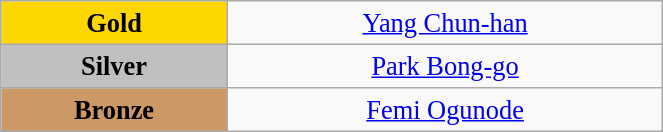<table class="wikitable" style=" text-align:center; font-size:110%;" width="35%">
<tr>
<td bgcolor="gold"><strong>Gold</strong></td>
<td><a href='#'>Yang Chun-han</a><br></td>
</tr>
<tr>
<td bgcolor="silver"><strong>Silver</strong></td>
<td><a href='#'>Park Bong-go</a><br></td>
</tr>
<tr>
<td bgcolor="CC9966"><strong>Bronze</strong></td>
<td><a href='#'>Femi Ogunode</a><br></td>
</tr>
</table>
